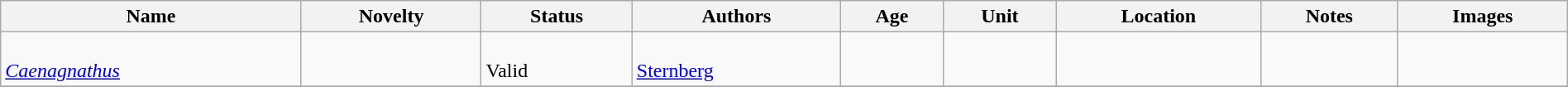<table class="wikitable sortable" align="center" width="100%">
<tr>
<th>Name</th>
<th>Novelty</th>
<th>Status</th>
<th>Authors</th>
<th>Age</th>
<th>Unit</th>
<th>Location</th>
<th>Notes</th>
<th>Images</th>
</tr>
<tr>
<td><br><em><a href='#'>Caenagnathus</a></em></td>
<td></td>
<td><br>Valid</td>
<td><br><a href='#'>Sternberg</a></td>
<td></td>
<td></td>
<td><br><br></td>
<td></td>
<td><br></td>
</tr>
<tr>
</tr>
</table>
